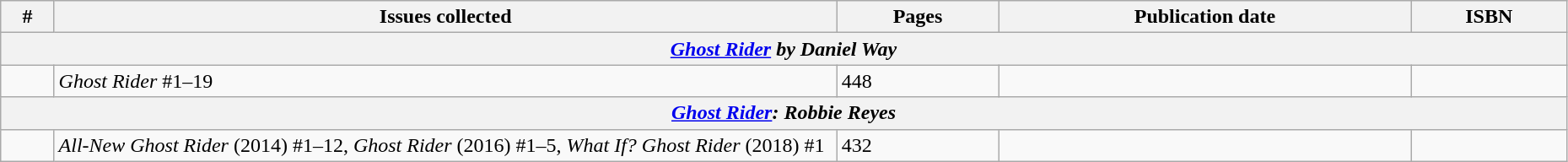<table class="wikitable sortable" width=98%>
<tr>
<th class="unsortable">#</th>
<th class="unsortable" width="50%">Issues collected</th>
<th>Pages</th>
<th>Publication date</th>
<th class="unsortable">ISBN</th>
</tr>
<tr>
<th colspan="5"><strong><em><a href='#'>Ghost Rider</a> by Daniel Way</em></strong></th>
</tr>
<tr>
<td></td>
<td><em>Ghost Rider</em> #1–19</td>
<td>448</td>
<td></td>
<td></td>
</tr>
<tr>
<th colspan="5"><strong><em><a href='#'>Ghost Rider</a>: Robbie Reyes</em></strong></th>
</tr>
<tr>
<td></td>
<td><em>All-New Ghost Rider</em> (2014) #1–12, <em>Ghost Rider</em> (2016) #1–5, <em>What If? Ghost Rider</em> (2018) #1</td>
<td>432</td>
<td></td>
<td></td>
</tr>
</table>
